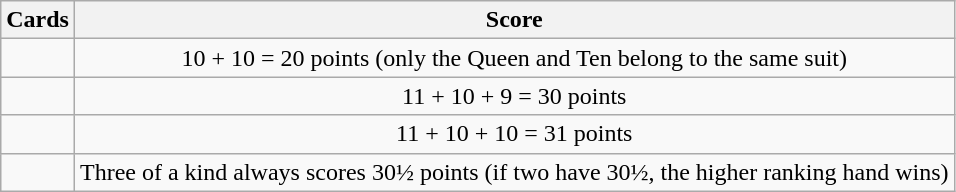<table class="wikitable static-row-numbers" style="text-align: center;">
<tr>
<th>Cards</th>
<th>Score</th>
</tr>
<tr>
<td></td>
<td>10 + 10 = 20 points (only the Queen and Ten belong to the same suit)</td>
</tr>
<tr>
<td></td>
<td>11 + 10 + 9 = 30 points</td>
</tr>
<tr>
<td></td>
<td>11 + 10 + 10 = 31 points</td>
</tr>
<tr>
<td></td>
<td>Three of a kind always scores 30½ points (if two have 30½, the higher ranking hand wins)</td>
</tr>
</table>
